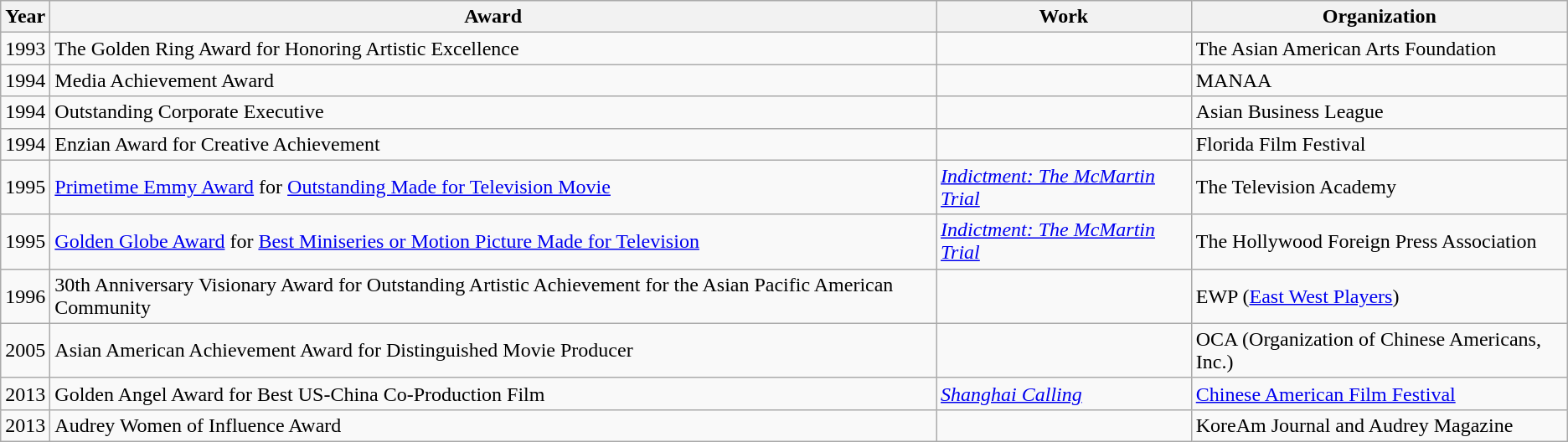<table class="wikitable">
<tr>
<th>Year</th>
<th>Award</th>
<th>Work</th>
<th>Organization</th>
</tr>
<tr>
<td>1993</td>
<td>The Golden Ring Award for Honoring Artistic Excellence</td>
<td></td>
<td>The Asian American Arts Foundation</td>
</tr>
<tr>
<td>1994</td>
<td>Media Achievement Award</td>
<td></td>
<td>MANAA</td>
</tr>
<tr>
<td>1994</td>
<td>Outstanding Corporate Executive</td>
<td></td>
<td>Asian Business League</td>
</tr>
<tr>
<td>1994</td>
<td>Enzian Award for Creative Achievement</td>
<td></td>
<td>Florida Film Festival</td>
</tr>
<tr>
<td>1995</td>
<td><a href='#'>Primetime Emmy Award</a> for <a href='#'>Outstanding Made for Television Movie</a></td>
<td><em><a href='#'>Indictment: The McMartin Trial</a></em></td>
<td>The Television Academy</td>
</tr>
<tr>
<td>1995</td>
<td><a href='#'>Golden Globe Award</a> for <a href='#'>Best Miniseries or Motion Picture Made for Television</a></td>
<td><em><a href='#'>Indictment: The McMartin Trial</a></em></td>
<td>The Hollywood Foreign Press Association</td>
</tr>
<tr>
<td>1996</td>
<td>30th Anniversary Visionary Award for Outstanding Artistic Achievement for the Asian Pacific American Community</td>
<td></td>
<td>EWP (<a href='#'>East West Players</a>)</td>
</tr>
<tr>
<td>2005</td>
<td>Asian American Achievement Award for Distinguished Movie Producer</td>
<td></td>
<td>OCA (Organization of Chinese Americans, Inc.)</td>
</tr>
<tr>
<td>2013</td>
<td>Golden Angel Award for Best US-China Co-Production Film</td>
<td><em><a href='#'>Shanghai Calling</a></em></td>
<td><a href='#'>Chinese American Film Festival</a></td>
</tr>
<tr>
<td>2013</td>
<td>Audrey Women of Influence Award</td>
<td></td>
<td>KoreAm Journal and Audrey Magazine</td>
</tr>
</table>
